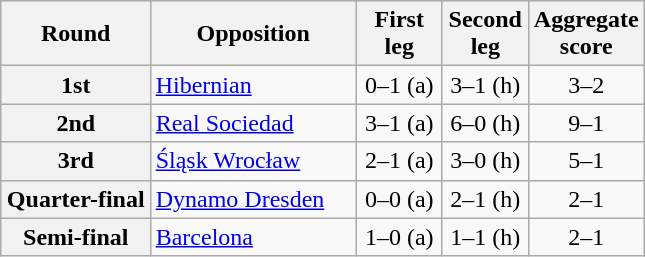<table class="wikitable plainrowheaders" style="text-align:center;margin-left:1em;float:right">
<tr>
<th scope=col>Round</th>
<th scope="col" style="width:130px;">Opposition</th>
<th scope="col" style="width:50px;">First leg</th>
<th scope="col" style="width:50px;">Second leg</th>
<th scope="col" style="width:50px;">Aggregate score</th>
</tr>
<tr>
<th scope=row style="text-align:center">1st</th>
<td align="left"> <a href='#'>Hibernian</a></td>
<td>0–1 (a)</td>
<td>3–1 (h)</td>
<td>3–2</td>
</tr>
<tr>
<th scope=row style="text-align:center">2nd</th>
<td align="left"> <a href='#'>Real Sociedad</a></td>
<td>3–1 (a)</td>
<td>6–0 (h)</td>
<td>9–1</td>
</tr>
<tr>
<th scope=row style="text-align:center">3rd</th>
<td align="left"> <a href='#'>Śląsk Wrocław</a></td>
<td>2–1 (a)</td>
<td>3–0 (h)</td>
<td>5–1</td>
</tr>
<tr>
<th scope=row style="text-align:center">Quarter-final</th>
<td align="left"> <a href='#'>Dynamo Dresden</a></td>
<td>0–0 (a)</td>
<td>2–1 (h)</td>
<td>2–1</td>
</tr>
<tr>
<th scope=row style="text-align:center">Semi-final</th>
<td align="left"> <a href='#'>Barcelona</a></td>
<td>1–0 (a)</td>
<td>1–1 (h)</td>
<td>2–1</td>
</tr>
</table>
